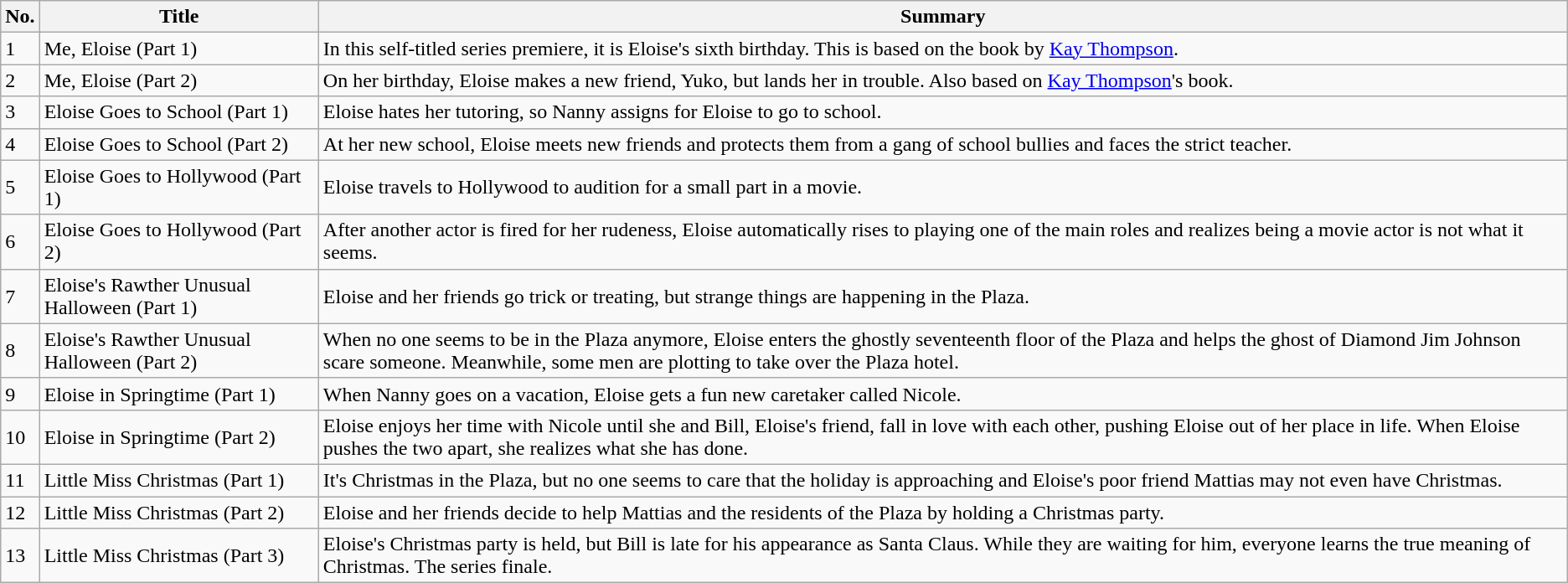<table class="wikitable">
<tr>
<th>No.</th>
<th>Title</th>
<th>Summary</th>
</tr>
<tr>
<td>1</td>
<td>Me, Eloise (Part 1)</td>
<td>In this self-titled series premiere, it is Eloise's sixth birthday. This is based on the book by <a href='#'>Kay Thompson</a>.</td>
</tr>
<tr>
<td>2</td>
<td>Me, Eloise (Part 2)</td>
<td>On her birthday, Eloise makes a new friend, Yuko, but lands her in trouble. Also based on <a href='#'>Kay Thompson</a>'s book.</td>
</tr>
<tr>
<td>3</td>
<td>Eloise Goes to School (Part 1)</td>
<td>Eloise hates her tutoring, so Nanny assigns for Eloise to go to school.</td>
</tr>
<tr>
<td>4</td>
<td>Eloise Goes to School (Part 2)</td>
<td>At her new school, Eloise meets new friends and protects them from a gang of school bullies and faces the strict teacher.</td>
</tr>
<tr>
<td>5</td>
<td>Eloise Goes to Hollywood (Part 1)</td>
<td>Eloise travels to Hollywood to audition for a small part in a movie.</td>
</tr>
<tr>
<td>6</td>
<td>Eloise Goes to Hollywood (Part 2)</td>
<td>After another actor is fired for her rudeness, Eloise automatically rises to playing one of the main roles and realizes being a movie actor is not what it seems.</td>
</tr>
<tr>
<td>7</td>
<td>Eloise's Rawther Unusual Halloween (Part 1)</td>
<td>Eloise and her friends go trick or treating, but strange things are happening in the Plaza.</td>
</tr>
<tr>
<td>8</td>
<td>Eloise's Rawther Unusual Halloween (Part 2)</td>
<td>When no one seems to be in the Plaza anymore, Eloise enters the ghostly seventeenth floor of the Plaza and helps the ghost of Diamond Jim Johnson scare someone. Meanwhile, some men are plotting to take over the Plaza hotel.</td>
</tr>
<tr>
<td>9</td>
<td>Eloise in Springtime (Part 1)</td>
<td>When Nanny goes on a vacation, Eloise gets a fun new caretaker called Nicole.</td>
</tr>
<tr>
<td>10</td>
<td>Eloise in Springtime (Part 2)</td>
<td>Eloise enjoys her time with Nicole until she and Bill, Eloise's friend, fall in love with each other, pushing Eloise out of her place in life. When Eloise pushes the two apart, she realizes what she has done.</td>
</tr>
<tr>
<td>11</td>
<td>Little Miss Christmas (Part 1)</td>
<td>It's Christmas in the Plaza, but no one seems to care that the holiday is approaching and Eloise's poor friend Mattias may not even have Christmas.</td>
</tr>
<tr>
<td>12</td>
<td>Little Miss Christmas (Part 2)</td>
<td>Eloise and her friends decide to help Mattias and the residents of the Plaza by holding a Christmas party.</td>
</tr>
<tr>
<td>13</td>
<td>Little Miss Christmas (Part 3)</td>
<td>Eloise's Christmas party is held, but Bill is late for his appearance as Santa Claus. While they are waiting for him, everyone learns the true meaning of Christmas. The series finale.</td>
</tr>
</table>
